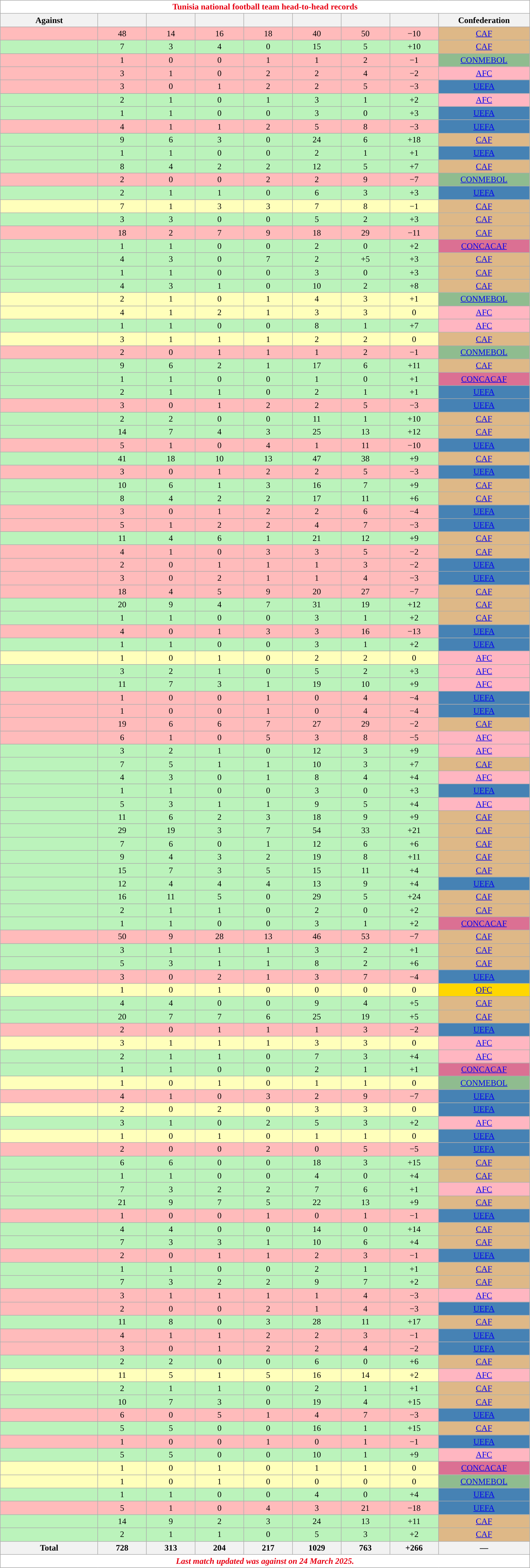<table class="wikitable sortable mw-collapsible mw-collapsed" style="text-align:center; margin:0.5em auto; width:80%">
<tr>
<th colspan="9" style="background:#FFFFFF; color:#E70013; ">Tunisia national football team head-to-head records</th>
</tr>
<tr>
<th width=10%>Against</th>
<th width=5%></th>
<th width=5%></th>
<th width=5%></th>
<th width=5%></th>
<th width=5%></th>
<th width=5%></th>
<th width=5%></th>
<th width=8%>Confederation</th>
</tr>
<tr bgcolor="#ffbbbb">
<td align=left></td>
<td>48</td>
<td>14</td>
<td>16</td>
<td>18</td>
<td>40</td>
<td>50</td>
<td>−10</td>
<td bgcolor="#DEB887"><a href='#'>CAF</a></td>
</tr>
<tr bgcolor="#bbf3bb">
<td align=left></td>
<td>7</td>
<td>3</td>
<td>4</td>
<td>0</td>
<td>15</td>
<td>5</td>
<td>+10</td>
<td bgcolor="#DEB887"><a href='#'>CAF</a></td>
</tr>
<tr bgcolor="#ffbbbb">
<td align=left></td>
<td>1</td>
<td>0</td>
<td>0</td>
<td>1</td>
<td>1</td>
<td>2</td>
<td>−1</td>
<td bgcolor="#8FBC8F"><a href='#'>CONMEBOL</a></td>
</tr>
<tr bgcolor="#ffbbbb">
<td align=left></td>
<td>3</td>
<td>1</td>
<td>0</td>
<td>2</td>
<td>2</td>
<td>4</td>
<td>−2</td>
<td bgcolor="#FFB6C1"><a href='#'>AFC</a></td>
</tr>
<tr bgcolor="#ffbbbb">
<td align=left></td>
<td>3</td>
<td>0</td>
<td>1</td>
<td>2</td>
<td>2</td>
<td>5</td>
<td>−3</td>
<td bgcolor="#4682B4"><a href='#'>UEFA</a></td>
</tr>
<tr bgcolor="#bbf3bb">
<td align=left></td>
<td>2</td>
<td>1</td>
<td>0</td>
<td>1</td>
<td>3</td>
<td>1</td>
<td>+2</td>
<td bgcolor="#FFB6C1"><a href='#'>AFC</a></td>
</tr>
<tr bgcolor="#bbf3bb">
<td align=left></td>
<td>1</td>
<td>1</td>
<td>0</td>
<td>0</td>
<td>3</td>
<td>0</td>
<td>+3</td>
<td bgcolor="#4682B4"><a href='#'>UEFA</a></td>
</tr>
<tr bgcolor="#ffbbbb">
<td align=left></td>
<td>4</td>
<td>1</td>
<td>1</td>
<td>2</td>
<td>5</td>
<td>8</td>
<td>−3</td>
<td bgcolor="#4682B4"><a href='#'>UEFA</a></td>
</tr>
<tr bgcolor="#bbf3bb">
<td align=left></td>
<td>9</td>
<td>6</td>
<td>3</td>
<td>0</td>
<td>24</td>
<td>6</td>
<td>+18</td>
<td bgcolor="#DEB887"><a href='#'>CAF</a></td>
</tr>
<tr bgcolor="#bbf3bb">
<td align=left></td>
<td>1</td>
<td>1</td>
<td>0</td>
<td>0</td>
<td>2</td>
<td>1</td>
<td>+1</td>
<td bgcolor="#4682B4"><a href='#'>UEFA</a></td>
</tr>
<tr bgcolor="#bbf3bb">
<td align=left></td>
<td>8</td>
<td>4</td>
<td>2</td>
<td>2</td>
<td>12</td>
<td>5</td>
<td>+7</td>
<td bgcolor="#DEB887"><a href='#'>CAF</a></td>
</tr>
<tr bgcolor="#ffbbbb">
<td align=left></td>
<td>2</td>
<td>0</td>
<td>0</td>
<td>2</td>
<td>2</td>
<td>9</td>
<td>−7</td>
<td bgcolor="#8FBC8F"><a href='#'>CONMEBOL</a></td>
</tr>
<tr bgcolor="#bbf3bb">
<td align=left></td>
<td>2</td>
<td>1</td>
<td>1</td>
<td>0</td>
<td>6</td>
<td>3</td>
<td>+3</td>
<td bgcolor="#4682B4"><a href='#'>UEFA</a></td>
</tr>
<tr bgcolor="#ffffbb">
<td align=left></td>
<td>7</td>
<td>1</td>
<td>3</td>
<td>3</td>
<td>7</td>
<td>8</td>
<td>−1</td>
<td bgcolor="#DEB887"><a href='#'>CAF</a></td>
</tr>
<tr bgcolor="#bbf3bb">
<td align=left></td>
<td>3</td>
<td>3</td>
<td>0</td>
<td>0</td>
<td>5</td>
<td>2</td>
<td>+3</td>
<td bgcolor="#DEB887"><a href='#'>CAF</a></td>
</tr>
<tr bgcolor="#ffbbbb">
<td align=left></td>
<td>18</td>
<td>2</td>
<td>7</td>
<td>9</td>
<td>18</td>
<td>29</td>
<td>−11</td>
<td bgcolor="#DEB887"><a href='#'>CAF</a></td>
</tr>
<tr bgcolor="#bbf3bb">
<td align=left></td>
<td>1</td>
<td>1</td>
<td>0</td>
<td>0</td>
<td>2</td>
<td>0</td>
<td>+2</td>
<td bgcolor="#DB7093"><a href='#'>CONCACAF</a></td>
</tr>
<tr bgcolor="#bbf3bb">
<td align=left></td>
<td>4</td>
<td>3</td>
<td>0</td>
<td>7</td>
<td>2</td>
<td>+5</td>
<td>+3</td>
<td bgcolor="#DEB887"><a href='#'>CAF</a></td>
</tr>
<tr bgcolor="#bbf3bb">
<td align=left></td>
<td>1</td>
<td>1</td>
<td>0</td>
<td>0</td>
<td>3</td>
<td>0</td>
<td>+3</td>
<td bgcolor="#DEB887"><a href='#'>CAF</a></td>
</tr>
<tr bgcolor="#bbf3bb">
<td align=left></td>
<td>4</td>
<td>3</td>
<td>1</td>
<td>0</td>
<td>10</td>
<td>2</td>
<td>+8</td>
<td bgcolor="#DEB887"><a href='#'>CAF</a></td>
</tr>
<tr bgcolor="#ffffbb">
<td align=left></td>
<td>2</td>
<td>1</td>
<td>0</td>
<td>1</td>
<td>4</td>
<td>3</td>
<td>+1</td>
<td bgcolor="#8FBC8F"><a href='#'>CONMEBOL</a></td>
</tr>
<tr bgcolor="#ffffbb">
<td align=left></td>
<td>4</td>
<td>1</td>
<td>2</td>
<td>1</td>
<td>3</td>
<td>3</td>
<td>0</td>
<td bgcolor="#FFB6C1"><a href='#'>AFC</a></td>
</tr>
<tr bgcolor="#bbf3bb">
<td align=left></td>
<td>1</td>
<td>1</td>
<td>0</td>
<td>0</td>
<td>8</td>
<td>1</td>
<td>+7</td>
<td bgcolor="#FFB6C1"><a href='#'>AFC</a></td>
</tr>
<tr bgcolor="#ffffbb">
<td align=left></td>
<td>3</td>
<td>1</td>
<td>1</td>
<td>1</td>
<td>2</td>
<td>2</td>
<td>0</td>
<td bgcolor="#DEB887"><a href='#'>CAF</a></td>
</tr>
<tr bgcolor="#ffbbbb">
<td align=left></td>
<td>2</td>
<td>0</td>
<td>1</td>
<td>1</td>
<td>1</td>
<td>2</td>
<td>−1</td>
<td bgcolor="#8FBC8F"><a href='#'>CONMEBOL</a></td>
</tr>
<tr bgcolor="#bbf3bb">
<td align=left></td>
<td>9</td>
<td>6</td>
<td>2</td>
<td>1</td>
<td>17</td>
<td>6</td>
<td>+11</td>
<td bgcolor="#DEB887"><a href='#'>CAF</a></td>
</tr>
<tr bgcolor="#bbf3bb">
<td align=left></td>
<td>1</td>
<td>1</td>
<td>0</td>
<td>0</td>
<td>1</td>
<td>0</td>
<td>+1</td>
<td bgcolor="#DB7093"><a href='#'>CONCACAF</a></td>
</tr>
<tr bgcolor="#bbf3bb">
<td align=left></td>
<td>2</td>
<td>1</td>
<td>1</td>
<td>0</td>
<td>2</td>
<td>1</td>
<td>+1</td>
<td bgcolor="#4682B4"><a href='#'>UEFA</a></td>
</tr>
<tr bgcolor="#ffbbbb">
<td align=left></td>
<td>3</td>
<td>0</td>
<td>1</td>
<td>2</td>
<td>2</td>
<td>5</td>
<td>−3</td>
<td bgcolor="#4682B4"><a href='#'>UEFA</a></td>
</tr>
<tr bgcolor="#bbf3bb">
<td align=left></td>
<td>2</td>
<td>2</td>
<td>0</td>
<td>0</td>
<td>11</td>
<td>1</td>
<td>+10</td>
<td bgcolor="#DEB887"><a href='#'>CAF</a></td>
</tr>
<tr bgcolor="#bbf3bb">
<td align=left></td>
<td>14</td>
<td>7</td>
<td>4</td>
<td>3</td>
<td>25</td>
<td>13</td>
<td>+12</td>
<td bgcolor="#DEB887"><a href='#'>CAF</a></td>
</tr>
<tr bgcolor="#ffbbbb">
<td align=left></td>
<td>5</td>
<td>1</td>
<td>0</td>
<td>4</td>
<td>1</td>
<td>11</td>
<td>−10</td>
<td bgcolor="#4682B4"><a href='#'>UEFA</a></td>
</tr>
<tr bgcolor="#bbf3bb">
<td align=left></td>
<td>41</td>
<td>18</td>
<td>10</td>
<td>13</td>
<td>47</td>
<td>38</td>
<td>+9</td>
<td bgcolor="#DEB887"><a href='#'>CAF</a></td>
</tr>
<tr bgcolor="#ffbbbb">
<td align=left></td>
<td>3</td>
<td>0</td>
<td>1</td>
<td>2</td>
<td>2</td>
<td>5</td>
<td>−3</td>
<td bgcolor="#4682B4"><a href='#'>UEFA</a></td>
</tr>
<tr bgcolor="#bbf3bb">
<td align=left></td>
<td>10</td>
<td>6</td>
<td>1</td>
<td>3</td>
<td>16</td>
<td>7</td>
<td>+9</td>
<td bgcolor="#DEB887"><a href='#'>CAF</a></td>
</tr>
<tr bgcolor="#bbf3bb">
<td align=left></td>
<td>8</td>
<td>4</td>
<td>2</td>
<td>2</td>
<td>17</td>
<td>11</td>
<td>+6</td>
<td bgcolor="#DEB887"><a href='#'>CAF</a></td>
</tr>
<tr bgcolor="#ffbbbb">
<td align=left></td>
<td>3</td>
<td>0</td>
<td>1</td>
<td>2</td>
<td>2</td>
<td>6</td>
<td>−4</td>
<td bgcolor="#4682B4"><a href='#'>UEFA</a></td>
</tr>
<tr bgcolor="#ffbbbb">
<td align=left></td>
<td>5</td>
<td>1</td>
<td>2</td>
<td>2</td>
<td>4</td>
<td>7</td>
<td>−3</td>
<td bgcolor="#4682B4"><a href='#'>UEFA</a></td>
</tr>
<tr bgcolor="#bbf3bb">
<td align=left></td>
<td>11</td>
<td>4</td>
<td>6</td>
<td>1</td>
<td>21</td>
<td>12</td>
<td>+9</td>
<td bgcolor="#DEB887"><a href='#'>CAF</a></td>
</tr>
<tr bgcolor="#ffbbbb">
<td align=left></td>
<td>4</td>
<td>1</td>
<td>0</td>
<td>3</td>
<td>3</td>
<td>5</td>
<td>−2</td>
<td bgcolor="#DEB887"><a href='#'>CAF</a></td>
</tr>
<tr bgcolor="#ffbbbb">
<td align=left></td>
<td>2</td>
<td>0</td>
<td>1</td>
<td>1</td>
<td>1</td>
<td>3</td>
<td>−2</td>
<td bgcolor="#4682B4"><a href='#'>UEFA</a></td>
</tr>
<tr bgcolor="#ffbbbb">
<td align=left></td>
<td>3</td>
<td>0</td>
<td>2</td>
<td>1</td>
<td>1</td>
<td>4</td>
<td>−3</td>
<td bgcolor="#4682B4"><a href='#'>UEFA</a></td>
</tr>
<tr bgcolor="#ffbbbb">
<td align=left></td>
<td>18</td>
<td>4</td>
<td>5</td>
<td>9</td>
<td>20</td>
<td>27</td>
<td>−7</td>
<td bgcolor="#DEB887"><a href='#'>CAF</a></td>
</tr>
<tr bgcolor="#bbf3bb">
<td align=left></td>
<td>20</td>
<td>9</td>
<td>4</td>
<td>7</td>
<td>31</td>
<td>19</td>
<td>+12</td>
<td bgcolor="#DEB887"><a href='#'>CAF</a></td>
</tr>
<tr bgcolor="#bbf3bb">
<td align=left></td>
<td>1</td>
<td>1</td>
<td>0</td>
<td>0</td>
<td>3</td>
<td>1</td>
<td>+2</td>
<td bgcolor="#DEB887"><a href='#'>CAF</a></td>
</tr>
<tr bgcolor="#ffbbbb">
<td align=left></td>
<td>4</td>
<td>0</td>
<td>1</td>
<td>3</td>
<td>3</td>
<td>16</td>
<td>−13</td>
<td bgcolor="#4682B4"><a href='#'>UEFA</a></td>
</tr>
<tr bgcolor="#bbf3bb">
<td align=left></td>
<td>1</td>
<td>1</td>
<td>0</td>
<td>0</td>
<td>3</td>
<td>1</td>
<td>+2</td>
<td bgcolor="#4682B4"><a href='#'>UEFA</a></td>
</tr>
<tr bgcolor="#ffffbb">
<td align=left></td>
<td>1</td>
<td>0</td>
<td>1</td>
<td>0</td>
<td>2</td>
<td>2</td>
<td>0</td>
<td bgcolor="#FFB6C1"><a href='#'>AFC</a></td>
</tr>
<tr bgcolor="#bbf3bb">
<td align=left></td>
<td>3</td>
<td>2</td>
<td>1</td>
<td>0</td>
<td>5</td>
<td>2</td>
<td>+3</td>
<td bgcolor="#FFB6C1"><a href='#'>AFC</a></td>
</tr>
<tr bgcolor="#bbf3bb">
<td align=left></td>
<td>11</td>
<td>7</td>
<td>3</td>
<td>1</td>
<td>19</td>
<td>10</td>
<td>+9</td>
<td bgcolor="#FFB6C1"><a href='#'>AFC</a></td>
</tr>
<tr bgcolor="#ffbbbb">
<td align=left></td>
<td>1</td>
<td>0</td>
<td>0</td>
<td>1</td>
<td>0</td>
<td>4</td>
<td>−4</td>
<td bgcolor="#4682B4"><a href='#'>UEFA</a></td>
</tr>
<tr bgcolor="#ffbbbb">
<td align=left></td>
<td>1</td>
<td>0</td>
<td>0</td>
<td>1</td>
<td>0</td>
<td>4</td>
<td>−4</td>
<td bgcolor="#4682B4"><a href='#'>UEFA</a></td>
</tr>
<tr bgcolor="#ffbbbb">
<td align=left></td>
<td>19</td>
<td>6</td>
<td>6</td>
<td>7</td>
<td>27</td>
<td>29</td>
<td>−2</td>
<td bgcolor="#DEB887"><a href='#'>CAF</a></td>
</tr>
<tr bgcolor="#ffbbbb">
<td align=left></td>
<td>6</td>
<td>1</td>
<td>0</td>
<td>5</td>
<td>3</td>
<td>8</td>
<td>−5</td>
<td bgcolor="#FFB6C1"><a href='#'>AFC</a></td>
</tr>
<tr bgcolor="#bbf3bb">
<td align=left></td>
<td>3</td>
<td>2</td>
<td>1</td>
<td>0</td>
<td>12</td>
<td>3</td>
<td>+9</td>
<td bgcolor="#FFB6C1"><a href='#'>AFC</a></td>
</tr>
<tr bgcolor="#bbf3bb">
<td align=left></td>
<td>7</td>
<td>5</td>
<td>1</td>
<td>1</td>
<td>10</td>
<td>3</td>
<td>+7</td>
<td bgcolor="#DEB887"><a href='#'>CAF</a></td>
</tr>
<tr bgcolor="#bbf3bb">
<td align=left></td>
<td>4</td>
<td>3</td>
<td>0</td>
<td>1</td>
<td>8</td>
<td>4</td>
<td>+4</td>
<td bgcolor="#FFB6C1"><a href='#'>AFC</a></td>
</tr>
<tr bgcolor="#bbf3bb">
<td align=left></td>
<td>1</td>
<td>1</td>
<td>0</td>
<td>0</td>
<td>3</td>
<td>0</td>
<td>+3</td>
<td bgcolor="#4682B4"><a href='#'>UEFA</a></td>
</tr>
<tr bgcolor="#bbf3bb">
<td align=left></td>
<td>5</td>
<td>3</td>
<td>1</td>
<td>1</td>
<td>9</td>
<td>5</td>
<td>+4</td>
<td bgcolor="#FFB6C1"><a href='#'>AFC</a></td>
</tr>
<tr bgcolor="#bbf3bb">
<td align=left></td>
<td>11</td>
<td>6</td>
<td>2</td>
<td>3</td>
<td>18</td>
<td>9</td>
<td>+9</td>
<td bgcolor="#DEB887"><a href='#'>CAF</a></td>
</tr>
<tr bgcolor="#bbf3bb">
<td align=left></td>
<td>29</td>
<td>19</td>
<td>3</td>
<td>7</td>
<td>54</td>
<td>33</td>
<td>+21</td>
<td bgcolor="#DEB887"><a href='#'>CAF</a></td>
</tr>
<tr bgcolor="#bbf3bb">
<td align=left></td>
<td>7</td>
<td>6</td>
<td>0</td>
<td>1</td>
<td>12</td>
<td>6</td>
<td>+6</td>
<td bgcolor="#DEB887"><a href='#'>CAF</a></td>
</tr>
<tr bgcolor="#bbf3bb">
<td align=left></td>
<td>9</td>
<td>4</td>
<td>3</td>
<td>2</td>
<td>19</td>
<td>8</td>
<td>+11</td>
<td bgcolor="#DEB887"><a href='#'>CAF</a></td>
</tr>
<tr bgcolor="#bbf3bb">
<td align=left></td>
<td>15</td>
<td>7</td>
<td>3</td>
<td>5</td>
<td>15</td>
<td>11</td>
<td>+4</td>
<td bgcolor="#DEB887"><a href='#'>CAF</a></td>
</tr>
<tr bgcolor="#bbf3bb">
<td align=left></td>
<td>12</td>
<td>4</td>
<td>4</td>
<td>4</td>
<td>13</td>
<td>9</td>
<td>+4</td>
<td bgcolor="#4682B4"><a href='#'>UEFA</a></td>
</tr>
<tr bgcolor="#bbf3bb">
<td align=left></td>
<td>16</td>
<td>11</td>
<td>5</td>
<td>0</td>
<td>29</td>
<td>5</td>
<td>+24</td>
<td bgcolor="#DEB887"><a href='#'>CAF</a></td>
</tr>
<tr bgcolor="#bbf3bb">
<td align=left></td>
<td>2</td>
<td>1</td>
<td>1</td>
<td>0</td>
<td>2</td>
<td>0</td>
<td>+2</td>
<td bgcolor="#DEB887"><a href='#'>CAF</a></td>
</tr>
<tr bgcolor="#bbf3bb">
<td align=left></td>
<td>1</td>
<td>1</td>
<td>0</td>
<td>0</td>
<td>3</td>
<td>1</td>
<td>+2</td>
<td bgcolor="#DB7093"><a href='#'>CONCACAF</a></td>
</tr>
<tr bgcolor="#ffbbbb">
<td align=left></td>
<td>50</td>
<td>9</td>
<td>28</td>
<td>13</td>
<td>46</td>
<td>53</td>
<td>−7</td>
<td bgcolor="#DEB887"><a href='#'>CAF</a></td>
</tr>
<tr bgcolor="#bbf3bb">
<td align=left></td>
<td>3</td>
<td>1</td>
<td>1</td>
<td>1</td>
<td>3</td>
<td>2</td>
<td>+1</td>
<td bgcolor="#DEB887"><a href='#'>CAF</a></td>
</tr>
<tr bgcolor="#bbf3bb">
<td align=left></td>
<td>5</td>
<td>3</td>
<td>1</td>
<td>1</td>
<td>8</td>
<td>2</td>
<td>+6</td>
<td bgcolor="#DEB887"><a href='#'>CAF</a></td>
</tr>
<tr bgcolor="#ffbbbb">
<td align=left></td>
<td>3</td>
<td>0</td>
<td>2</td>
<td>1</td>
<td>3</td>
<td>7</td>
<td>−4</td>
<td bgcolor="#4682B4"><a href='#'>UEFA</a></td>
</tr>
<tr bgcolor="#ffffbb">
<td align=left></td>
<td>1</td>
<td>0</td>
<td>1</td>
<td>0</td>
<td>0</td>
<td>0</td>
<td>0</td>
<td bgcolor="#FFD700"><a href='#'>OFC</a></td>
</tr>
<tr bgcolor="#bbf3bb">
<td align=left></td>
<td>4</td>
<td>4</td>
<td>0</td>
<td>0</td>
<td>9</td>
<td>4</td>
<td>+5</td>
<td bgcolor="#DEB887"><a href='#'>CAF</a></td>
</tr>
<tr bgcolor="#bbf3bb">
<td align=left></td>
<td>20</td>
<td>7</td>
<td>7</td>
<td>6</td>
<td>25</td>
<td>19</td>
<td>+5</td>
<td bgcolor="#DEB887"><a href='#'>CAF</a></td>
</tr>
<tr bgcolor="#ffbbbb">
<td align=left></td>
<td>2</td>
<td>0</td>
<td>1</td>
<td>1</td>
<td>1</td>
<td>3</td>
<td>−2</td>
<td bgcolor="#4682B4"><a href='#'>UEFA</a></td>
</tr>
<tr bgcolor="#ffffbb">
<td align=left></td>
<td>3</td>
<td>1</td>
<td>1</td>
<td>1</td>
<td>3</td>
<td>3</td>
<td>0</td>
<td bgcolor="#FFB6C1"><a href='#'>AFC</a></td>
</tr>
<tr bgcolor="#bbf3bb">
<td align=left></td>
<td>2</td>
<td>1</td>
<td>1</td>
<td>0</td>
<td>7</td>
<td>3</td>
<td>+4</td>
<td bgcolor="#FFB6C1"><a href='#'>AFC</a></td>
</tr>
<tr bgcolor="#bbf3bb">
<td align=left></td>
<td>1</td>
<td>1</td>
<td>0</td>
<td>0</td>
<td>2</td>
<td>1</td>
<td>+1</td>
<td bgcolor="#DB7093"><a href='#'>CONCACAF</a></td>
</tr>
<tr bgcolor="#ffffbb">
<td align=left></td>
<td>1</td>
<td>0</td>
<td>1</td>
<td>0</td>
<td>1</td>
<td>1</td>
<td>0</td>
<td bgcolor="#8FBC8F"><a href='#'>CONMEBOL</a></td>
</tr>
<tr bgcolor="#ffbbbb">
<td align=left></td>
<td>4</td>
<td>1</td>
<td>0</td>
<td>3</td>
<td>2</td>
<td>9</td>
<td>−7</td>
<td bgcolor="#4682B4"><a href='#'>UEFA</a></td>
</tr>
<tr bgcolor="#ffffbb">
<td align=left></td>
<td>2</td>
<td>0</td>
<td>2</td>
<td>0</td>
<td>3</td>
<td>3</td>
<td>0</td>
<td bgcolor="#4682B4"><a href='#'>UEFA</a></td>
</tr>
<tr bgcolor="#bbf3bb">
<td align=left></td>
<td>3</td>
<td>1</td>
<td>0</td>
<td>2</td>
<td>5</td>
<td>3</td>
<td>+2</td>
<td bgcolor="#FFB6C1"><a href='#'>AFC</a></td>
</tr>
<tr bgcolor="#ffffbb">
<td align=left></td>
<td>1</td>
<td>0</td>
<td>1</td>
<td>0</td>
<td>1</td>
<td>1</td>
<td>0</td>
<td bgcolor="#4682B4"><a href='#'>UEFA</a></td>
</tr>
<tr bgcolor="#ffbbbb">
<td align=left></td>
<td>2</td>
<td>0</td>
<td>0</td>
<td>2</td>
<td>0</td>
<td>5</td>
<td>−5</td>
<td bgcolor="#4682B4"><a href='#'>UEFA</a></td>
</tr>
<tr bgcolor="#bbf3bb">
<td align=left></td>
<td>6</td>
<td>6</td>
<td>0</td>
<td>0</td>
<td>18</td>
<td>3</td>
<td>+15</td>
<td bgcolor="#DEB887"><a href='#'>CAF</a></td>
</tr>
<tr bgcolor="#bbf3bb">
<td align=left></td>
<td>1</td>
<td>1</td>
<td>0</td>
<td>0</td>
<td>4</td>
<td>0</td>
<td>+4</td>
<td bgcolor="#DEB887"><a href='#'>CAF</a></td>
</tr>
<tr bgcolor="#bbf3bb">
<td align=left></td>
<td>7</td>
<td>3</td>
<td>2</td>
<td>2</td>
<td>7</td>
<td>6</td>
<td>+1</td>
<td bgcolor="#FFB6C1"><a href='#'>AFC</a></td>
</tr>
<tr bgcolor="#bbf3bb">
<td align=left></td>
<td>21</td>
<td>9</td>
<td>7</td>
<td>5</td>
<td>22</td>
<td>13</td>
<td>+9</td>
<td bgcolor="#DEB887"><a href='#'>CAF</a></td>
</tr>
<tr bgcolor="#ffbbbb">
<td align=left></td>
<td>1</td>
<td>0</td>
<td>0</td>
<td>1</td>
<td>0</td>
<td>1</td>
<td>−1</td>
<td bgcolor="#4682B4"><a href='#'>UEFA</a></td>
</tr>
<tr bgcolor="#bbf3bb">
<td align=left></td>
<td>4</td>
<td>4</td>
<td>0</td>
<td>0</td>
<td>14</td>
<td>0</td>
<td>+14</td>
<td bgcolor="#DEB887"><a href='#'>CAF</a></td>
</tr>
<tr bgcolor="#bbf3bb">
<td align=left></td>
<td>7</td>
<td>3</td>
<td>3</td>
<td>1</td>
<td>10</td>
<td>6</td>
<td>+4</td>
<td bgcolor="#DEB887"><a href='#'>CAF</a></td>
</tr>
<tr bgcolor="#ffbbbb">
<td align=left></td>
<td>2</td>
<td>0</td>
<td>1</td>
<td>1</td>
<td>2</td>
<td>3</td>
<td>−1</td>
<td bgcolor="#4682B4"><a href='#'>UEFA</a></td>
</tr>
<tr bgcolor="#bbf3bb">
<td align=left></td>
<td>1</td>
<td>1</td>
<td>0</td>
<td>0</td>
<td>2</td>
<td>1</td>
<td>+1</td>
<td bgcolor="#DEB887"><a href='#'>CAF</a></td>
</tr>
<tr bgcolor="#bbf3bb">
<td align=left></td>
<td>7</td>
<td>3</td>
<td>2</td>
<td>2</td>
<td>9</td>
<td>7</td>
<td>+2</td>
<td bgcolor="#DEB887"><a href='#'>CAF</a></td>
</tr>
<tr bgcolor="#ffbbbb">
<td align=left></td>
<td>3</td>
<td>1</td>
<td>1</td>
<td>1</td>
<td>1</td>
<td>4</td>
<td>−3</td>
<td bgcolor="#FFB6C1"><a href='#'>AFC</a></td>
</tr>
<tr bgcolor="#ffbbbb">
<td align=left></td>
<td>2</td>
<td>0</td>
<td>0</td>
<td>2</td>
<td>1</td>
<td>4</td>
<td>−3</td>
<td bgcolor="#4682B4"><a href='#'>UEFA</a></td>
</tr>
<tr bgcolor="#bbf3bb">
<td align=left></td>
<td>11</td>
<td>8</td>
<td>0</td>
<td>3</td>
<td>28</td>
<td>11</td>
<td>+17</td>
<td bgcolor="#DEB887"><a href='#'>CAF</a></td>
</tr>
<tr bgcolor="#ffbbbb">
<td align=left></td>
<td>4</td>
<td>1</td>
<td>1</td>
<td>2</td>
<td>2</td>
<td>3</td>
<td>−1</td>
<td bgcolor="#4682B4"><a href='#'>UEFA</a></td>
</tr>
<tr bgcolor="#ffbbbb">
<td align=left></td>
<td>3</td>
<td>0</td>
<td>1</td>
<td>2</td>
<td>2</td>
<td>4</td>
<td>−2</td>
<td bgcolor="#4682B4"><a href='#'>UEFA</a></td>
</tr>
<tr bgcolor="#bbf3bb">
<td align=left></td>
<td>2</td>
<td>2</td>
<td>0</td>
<td>0</td>
<td>6</td>
<td>0</td>
<td>+6</td>
<td bgcolor="#DEB887"><a href='#'>CAF</a></td>
</tr>
<tr bgcolor="#ffffbb">
<td align=left></td>
<td>11</td>
<td>5</td>
<td>1</td>
<td>5</td>
<td>16</td>
<td>14</td>
<td>+2</td>
<td bgcolor="#FFB6C1"><a href='#'>AFC</a></td>
</tr>
<tr bgcolor="#bbf3bb">
<td align=left></td>
<td>2</td>
<td>1</td>
<td>1</td>
<td>0</td>
<td>2</td>
<td>1</td>
<td>+1</td>
<td bgcolor="#DEB887"><a href='#'>CAF</a></td>
</tr>
<tr bgcolor="#bbf3bb">
<td align=left></td>
<td>10</td>
<td>7</td>
<td>3</td>
<td>0</td>
<td>19</td>
<td>4</td>
<td>+15</td>
<td bgcolor="#DEB887"><a href='#'>CAF</a></td>
</tr>
<tr bgcolor="#ffbbbb">
<td align=left></td>
<td>6</td>
<td>0</td>
<td>5</td>
<td>1</td>
<td>4</td>
<td>7</td>
<td>−3</td>
<td bgcolor="#4682B4"><a href='#'>UEFA</a></td>
</tr>
<tr bgcolor="#bbf3bb">
<td align=left></td>
<td>5</td>
<td>5</td>
<td>0</td>
<td>0</td>
<td>16</td>
<td>1</td>
<td>+15</td>
<td bgcolor="#DEB887"><a href='#'>CAF</a></td>
</tr>
<tr bgcolor="#ffbbbb">
<td align=left></td>
<td>1</td>
<td>0</td>
<td>0</td>
<td>1</td>
<td>0</td>
<td>1</td>
<td>−1</td>
<td bgcolor="#4682B4"><a href='#'>UEFA</a></td>
</tr>
<tr bgcolor="#bbf3bb">
<td align=left></td>
<td>5</td>
<td>5</td>
<td>0</td>
<td>0</td>
<td>10</td>
<td>1</td>
<td>+9</td>
<td bgcolor="#FFB6C1"><a href='#'>AFC</a></td>
</tr>
<tr bgcolor="#ffffbb">
<td align=left></td>
<td>1</td>
<td>0</td>
<td>1</td>
<td>0</td>
<td>1</td>
<td>1</td>
<td>0</td>
<td bgcolor="#DB7093"><a href='#'>CONCACAF</a></td>
</tr>
<tr bgcolor="#ffffbb">
<td align=left></td>
<td>1</td>
<td>0</td>
<td>1</td>
<td>0</td>
<td>0</td>
<td>0</td>
<td>0</td>
<td bgcolor="#8FBC8F"><a href='#'>CONMEBOL</a></td>
</tr>
<tr bgcolor="#bbf3bb">
<td align=left></td>
<td>1</td>
<td>1</td>
<td>0</td>
<td>0</td>
<td>4</td>
<td>0</td>
<td>+4</td>
<td bgcolor="#4682B4"><a href='#'>UEFA</a></td>
</tr>
<tr bgcolor="#ffbbbb">
<td align=left></td>
<td>5</td>
<td>1</td>
<td>0</td>
<td>4</td>
<td>3</td>
<td>21</td>
<td>−18</td>
<td bgcolor="#4682B4"><a href='#'>UEFA</a></td>
</tr>
<tr bgcolor="#bbf3bb">
<td align=left></td>
<td>14</td>
<td>9</td>
<td>2</td>
<td>3</td>
<td>24</td>
<td>13</td>
<td>+11</td>
<td bgcolor="#DEB887"><a href='#'>CAF</a></td>
</tr>
<tr bgcolor="#bbf3bb">
<td align=left></td>
<td>2</td>
<td>1</td>
<td>1</td>
<td>0</td>
<td>5</td>
<td>3</td>
<td>+2</td>
<td bgcolor="#DEB887"><a href='#'>CAF</a></td>
</tr>
<tr>
<th>Total</th>
<th>728</th>
<th>313</th>
<th>204</th>
<th>217</th>
<th>1029</th>
<th>763</th>
<th>+266</th>
<th>—</th>
</tr>
<tr>
<th colspan="9" style="background:#FFFFFF; color:#E70013; "><em>Last match updated was against  <a href='#'></a> on 24 March 2025.</em></th>
</tr>
</table>
